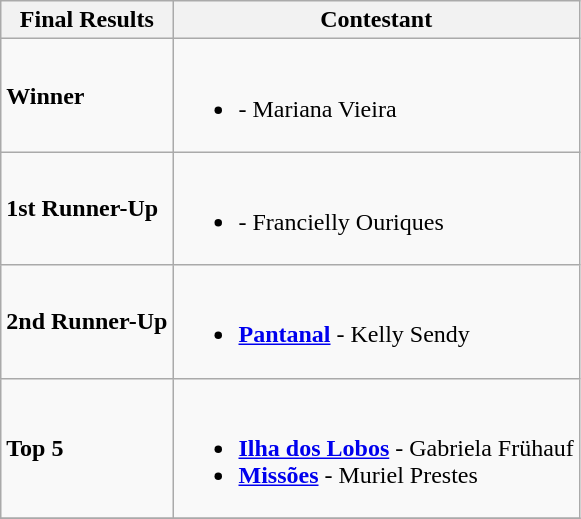<table class="wikitable">
<tr>
<th>Final Results</th>
<th>Contestant</th>
</tr>
<tr>
<td><strong>Winner</strong></td>
<td><br><ul><li><strong></strong> - Mariana Vieira</li></ul></td>
</tr>
<tr>
<td><strong>1st Runner-Up</strong></td>
<td><br><ul><li><strong></strong> - Francielly Ouriques</li></ul></td>
</tr>
<tr>
<td><strong>2nd Runner-Up</strong></td>
<td><br><ul><li><strong> <a href='#'>Pantanal</a></strong> - Kelly Sendy</li></ul></td>
</tr>
<tr>
<td><strong>Top 5</strong></td>
<td><br><ul><li><strong> <a href='#'>Ilha dos Lobos</a></strong> - Gabriela Frühauf</li><li><strong> <a href='#'>Missões</a></strong> - Muriel Prestes</li></ul></td>
</tr>
<tr>
</tr>
</table>
